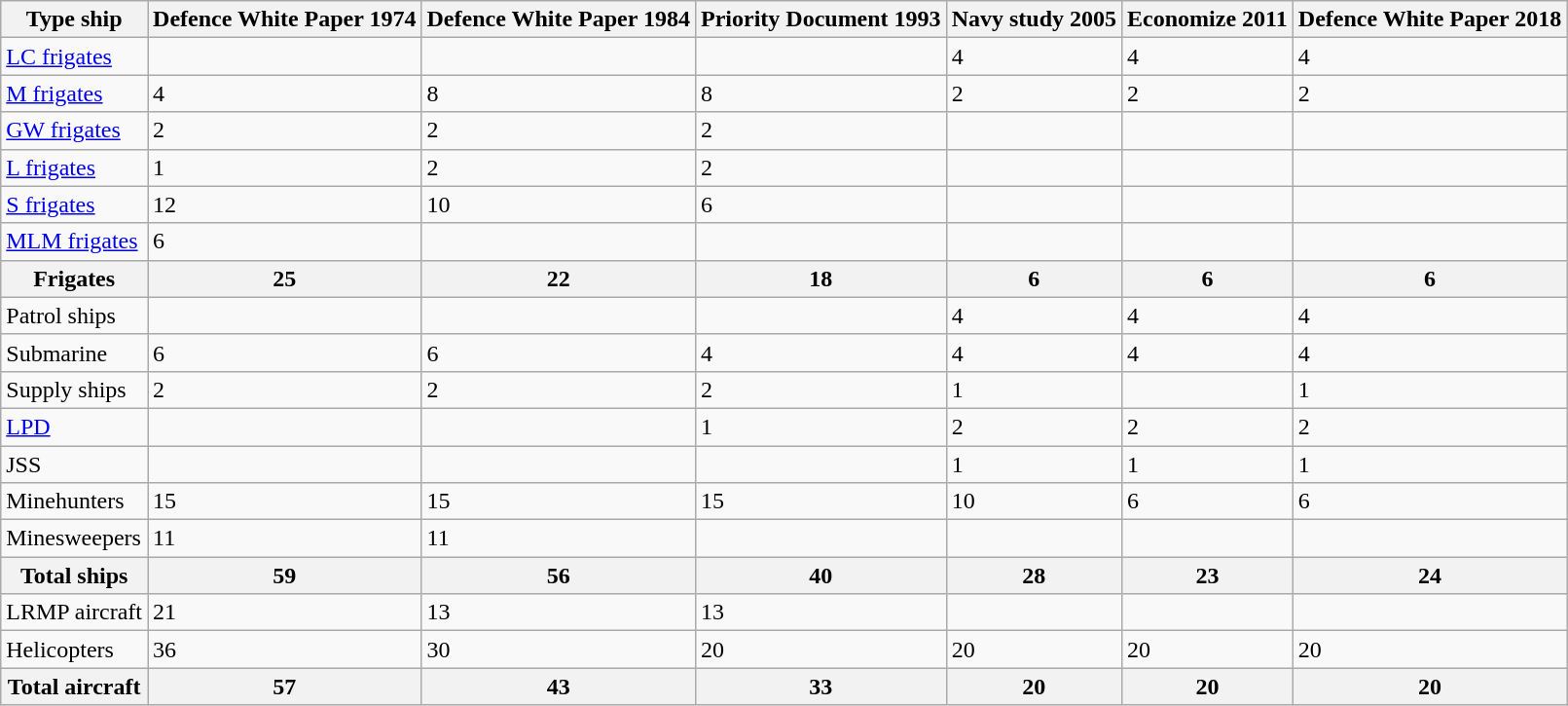<table class="wikitable">
<tr>
<th>Type ship</th>
<th>Defence White Paper 1974</th>
<th>Defence White Paper 1984</th>
<th>Priority Document 1993</th>
<th>Navy study 2005</th>
<th>Economize 2011</th>
<th>Defence White Paper 2018</th>
</tr>
<tr>
<td><a href='#'>LC frigates</a></td>
<td></td>
<td></td>
<td></td>
<td>4</td>
<td>4</td>
<td>4</td>
</tr>
<tr>
<td><a href='#'>M frigates</a></td>
<td>4</td>
<td>8</td>
<td>8</td>
<td>2</td>
<td>2</td>
<td>2</td>
</tr>
<tr>
<td><a href='#'>GW frigates</a></td>
<td>2</td>
<td>2</td>
<td>2</td>
<td></td>
<td></td>
<td></td>
</tr>
<tr>
<td><a href='#'>L frigates</a></td>
<td>1</td>
<td>2</td>
<td>2</td>
<td></td>
<td></td>
<td></td>
</tr>
<tr>
<td><a href='#'>S frigates</a></td>
<td>12</td>
<td>10</td>
<td>6</td>
<td></td>
<td></td>
<td></td>
</tr>
<tr>
<td><a href='#'>MLM frigates</a></td>
<td>6</td>
<td></td>
<td></td>
<td></td>
<td></td>
<td></td>
</tr>
<tr>
<th>Frigates</th>
<th>25</th>
<th>22</th>
<th>18</th>
<th>6</th>
<th>6</th>
<th>6</th>
</tr>
<tr>
<td>Patrol ships</td>
<td></td>
<td></td>
<td></td>
<td>4</td>
<td>4</td>
<td>4</td>
</tr>
<tr>
<td>Submarine</td>
<td>6</td>
<td>6</td>
<td>4</td>
<td>4</td>
<td>4</td>
<td>4</td>
</tr>
<tr>
<td>Supply ships</td>
<td>2</td>
<td>2</td>
<td>2</td>
<td>1</td>
<td></td>
<td>1</td>
</tr>
<tr>
<td><a href='#'>LPD</a></td>
<td></td>
<td></td>
<td>1</td>
<td>2</td>
<td>2</td>
<td>2</td>
</tr>
<tr>
<td>JSS</td>
<td></td>
<td></td>
<td></td>
<td>1</td>
<td>1</td>
<td>1</td>
</tr>
<tr>
<td>Minehunters</td>
<td>15</td>
<td>15</td>
<td>15</td>
<td>10</td>
<td>6</td>
<td>6</td>
</tr>
<tr>
<td>Minesweepers</td>
<td>11</td>
<td>11</td>
<td></td>
<td></td>
<td></td>
<td></td>
</tr>
<tr>
<th>Total ships</th>
<th>59</th>
<th>56</th>
<th>40</th>
<th>28</th>
<th>23</th>
<th>24</th>
</tr>
<tr>
<td>LRMP aircraft</td>
<td>21</td>
<td>13</td>
<td>13</td>
<td></td>
<td></td>
<td></td>
</tr>
<tr>
<td>Helicopters</td>
<td>36</td>
<td>30</td>
<td>20</td>
<td>20</td>
<td>20</td>
<td>20</td>
</tr>
<tr>
<th>Total aircraft</th>
<th>57</th>
<th>43</th>
<th>33</th>
<th>20</th>
<th>20</th>
<th>20</th>
</tr>
</table>
